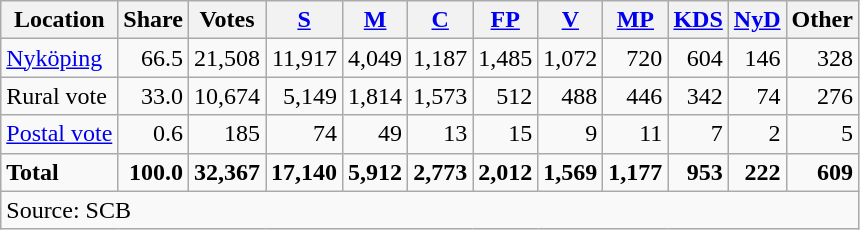<table class="wikitable sortable" style=text-align:right>
<tr>
<th>Location</th>
<th>Share</th>
<th>Votes</th>
<th><a href='#'>S</a></th>
<th><a href='#'>M</a></th>
<th><a href='#'>C</a></th>
<th><a href='#'>FP</a></th>
<th><a href='#'>V</a></th>
<th><a href='#'>MP</a></th>
<th><a href='#'>KDS</a></th>
<th><a href='#'>NyD</a></th>
<th>Other</th>
</tr>
<tr>
<td align=left><a href='#'>Nyköping</a></td>
<td>66.5</td>
<td>21,508</td>
<td>11,917</td>
<td>4,049</td>
<td>1,187</td>
<td>1,485</td>
<td>1,072</td>
<td>720</td>
<td>604</td>
<td>146</td>
<td>328</td>
</tr>
<tr>
<td align=left>Rural vote</td>
<td>33.0</td>
<td>10,674</td>
<td>5,149</td>
<td>1,814</td>
<td>1,573</td>
<td>512</td>
<td>488</td>
<td>446</td>
<td>342</td>
<td>74</td>
<td>276</td>
</tr>
<tr>
<td align=left><a href='#'>Postal vote</a></td>
<td>0.6</td>
<td>185</td>
<td>74</td>
<td>49</td>
<td>13</td>
<td>15</td>
<td>9</td>
<td>11</td>
<td>7</td>
<td>2</td>
<td>5</td>
</tr>
<tr>
<td align=left><strong>Total</strong></td>
<td><strong>100.0</strong></td>
<td><strong>32,367</strong></td>
<td><strong>17,140</strong></td>
<td><strong>5,912</strong></td>
<td><strong>2,773</strong></td>
<td><strong>2,012</strong></td>
<td><strong>1,569</strong></td>
<td><strong>1,177</strong></td>
<td><strong>953</strong></td>
<td><strong>222</strong></td>
<td><strong>609</strong></td>
</tr>
<tr>
<td align=left colspan=12>Source: SCB </td>
</tr>
</table>
